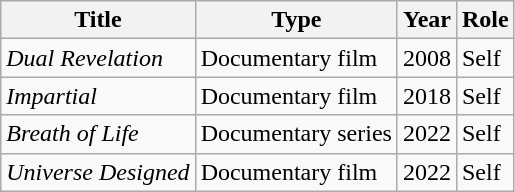<table class="wikitable">
<tr>
<th>Title</th>
<th>Type</th>
<th>Year</th>
<th>Role</th>
</tr>
<tr>
<td><em>Dual Revelation</em></td>
<td>Documentary film</td>
<td>2008</td>
<td>Self</td>
</tr>
<tr>
<td><em>Impartial</em></td>
<td>Documentary film</td>
<td>2018</td>
<td>Self</td>
</tr>
<tr>
<td><em>Breath of Life</em></td>
<td>Documentary series</td>
<td>2022</td>
<td>Self</td>
</tr>
<tr>
<td><em>Universe Designed</em></td>
<td>Documentary film</td>
<td>2022</td>
<td>Self</td>
</tr>
</table>
